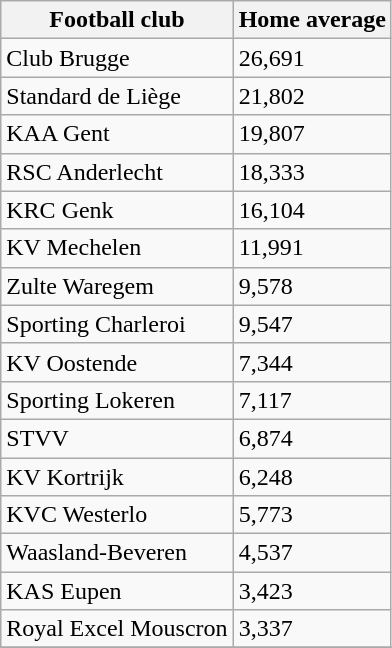<table class="wikitable">
<tr>
<th>Football club</th>
<th>Home average</th>
</tr>
<tr>
<td>Club Brugge</td>
<td>26,691</td>
</tr>
<tr>
<td>Standard de Liège</td>
<td>21,802</td>
</tr>
<tr>
<td>KAA Gent</td>
<td>19,807</td>
</tr>
<tr>
<td>RSC Anderlecht</td>
<td>18,333</td>
</tr>
<tr>
<td>KRC Genk</td>
<td>16,104</td>
</tr>
<tr>
<td>KV Mechelen</td>
<td>11,991</td>
</tr>
<tr>
<td>Zulte Waregem</td>
<td>9,578</td>
</tr>
<tr>
<td>Sporting Charleroi</td>
<td>9,547</td>
</tr>
<tr>
<td>KV Oostende</td>
<td>7,344</td>
</tr>
<tr>
<td>Sporting Lokeren</td>
<td>7,117</td>
</tr>
<tr>
<td>STVV</td>
<td>6,874</td>
</tr>
<tr>
<td>KV Kortrijk</td>
<td>6,248</td>
</tr>
<tr>
<td>KVC Westerlo</td>
<td>5,773</td>
</tr>
<tr>
<td>Waasland-Beveren</td>
<td>4,537</td>
</tr>
<tr>
<td>KAS Eupen</td>
<td>3,423</td>
</tr>
<tr>
<td>Royal Excel Mouscron</td>
<td>3,337</td>
</tr>
<tr>
</tr>
</table>
